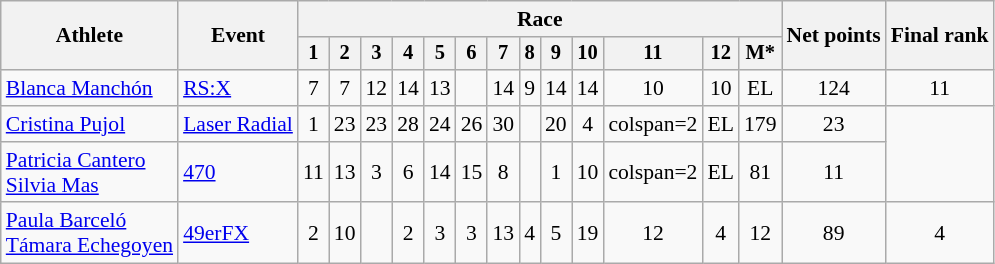<table class="wikitable" style="font-size:90%">
<tr>
<th rowspan="2">Athlete</th>
<th rowspan="2">Event</th>
<th colspan=13>Race</th>
<th rowspan=2>Net points</th>
<th rowspan=2>Final rank</th>
</tr>
<tr style="font-size:95%">
<th>1</th>
<th>2</th>
<th>3</th>
<th>4</th>
<th>5</th>
<th>6</th>
<th>7</th>
<th>8</th>
<th>9</th>
<th>10</th>
<th>11</th>
<th>12</th>
<th>M*</th>
</tr>
<tr align=center>
<td align=left><a href='#'>Blanca Manchón</a></td>
<td align=left><a href='#'>RS:X</a></td>
<td>7</td>
<td>7</td>
<td>12</td>
<td>14</td>
<td>13</td>
<td></td>
<td>14</td>
<td>9</td>
<td>14</td>
<td>14</td>
<td>10</td>
<td>10</td>
<td>EL</td>
<td>124</td>
<td>11</td>
</tr>
<tr align=center>
<td align=left><a href='#'>Cristina Pujol</a></td>
<td align=left><a href='#'>Laser Radial</a></td>
<td>1</td>
<td>23</td>
<td>23</td>
<td>28</td>
<td>24</td>
<td>26</td>
<td>30</td>
<td></td>
<td>20</td>
<td>4</td>
<td>colspan=2 </td>
<td>EL</td>
<td>179</td>
<td>23</td>
</tr>
<tr align=center>
<td align=left><a href='#'>Patricia Cantero</a><br><a href='#'>Silvia Mas</a></td>
<td align=left><a href='#'>470</a></td>
<td>11</td>
<td>13</td>
<td>3</td>
<td>6</td>
<td>14</td>
<td>15</td>
<td>8</td>
<td></td>
<td>1</td>
<td>10</td>
<td>colspan=2 </td>
<td>EL</td>
<td>81</td>
<td>11</td>
</tr>
<tr align=center>
<td align=left><a href='#'>Paula Barceló</a><br><a href='#'>Támara Echegoyen</a></td>
<td align=left><a href='#'>49erFX</a></td>
<td>2</td>
<td>10</td>
<td></td>
<td>2</td>
<td>3</td>
<td>3</td>
<td>13</td>
<td>4</td>
<td>5</td>
<td>19</td>
<td>12</td>
<td>4</td>
<td>12</td>
<td>89</td>
<td>4</td>
</tr>
</table>
